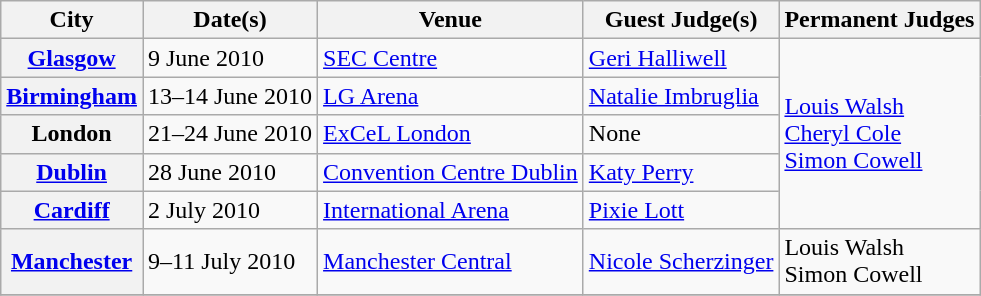<table class="wikitable plainrowheaders">
<tr>
<th scope="col">City</th>
<th scope="col">Date(s)</th>
<th scope="col">Venue</th>
<th scope="col">Guest Judge(s)</th>
<th scope="col">Permanent Judges</th>
</tr>
<tr>
<th scope="row"><a href='#'>Glasgow</a></th>
<td>9 June 2010</td>
<td><a href='#'>SEC Centre</a></td>
<td><a href='#'>Geri Halliwell</a></td>
<td rowspan="5"><a href='#'>Louis Walsh</a><br><a href='#'>Cheryl Cole</a><br><a href='#'>Simon Cowell</a></td>
</tr>
<tr>
<th scope="row"><a href='#'>Birmingham</a></th>
<td>13–14 June 2010</td>
<td><a href='#'>LG Arena</a></td>
<td><a href='#'>Natalie Imbruglia</a></td>
</tr>
<tr>
<th scope="row">London</th>
<td>21–24 June 2010</td>
<td><a href='#'>ExCeL London</a></td>
<td>None</td>
</tr>
<tr>
<th scope="row"><a href='#'>Dublin</a></th>
<td>28 June 2010</td>
<td><a href='#'>Convention Centre Dublin</a></td>
<td><a href='#'>Katy Perry</a></td>
</tr>
<tr>
<th scope="row"><a href='#'>Cardiff</a></th>
<td>2 July 2010</td>
<td><a href='#'>International Arena</a></td>
<td><a href='#'>Pixie Lott</a></td>
</tr>
<tr>
<th scope="row"><a href='#'>Manchester</a></th>
<td>9–11 July 2010</td>
<td><a href='#'>Manchester Central</a></td>
<td><a href='#'>Nicole Scherzinger</a></td>
<td>Louis Walsh<br>Simon Cowell</td>
</tr>
<tr>
</tr>
</table>
